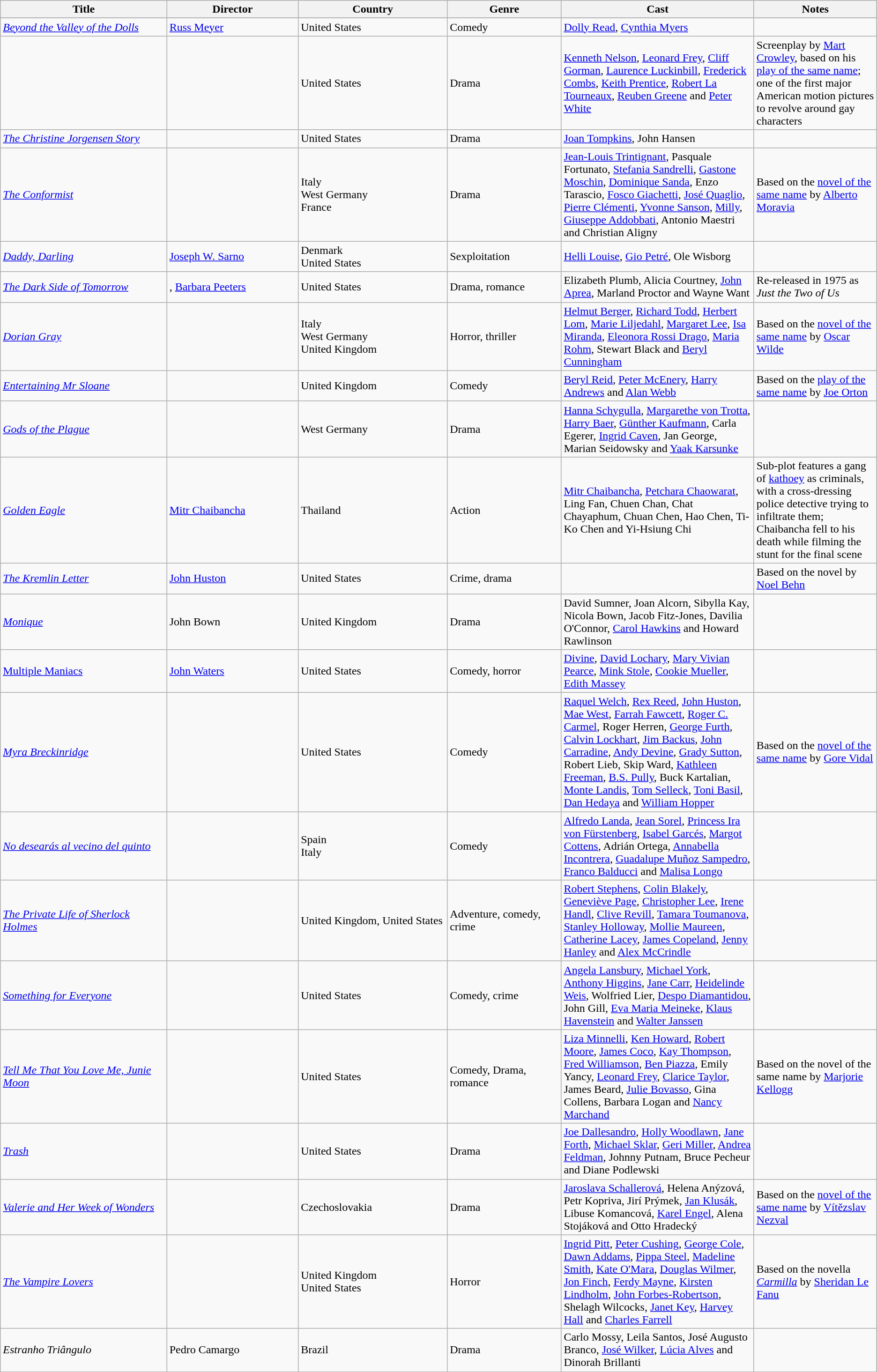<table class="wikitable sortable">
<tr>
<th width="19%">Title</th>
<th width="15%">Director</th>
<th width="17%">Country</th>
<th width="13%">Genre</th>
<th width="22%">Cast</th>
<th width="36%">Notes</th>
</tr>
<tr valign="top">
</tr>
<tr>
<td><em><a href='#'>Beyond the Valley of the Dolls</a></em></td>
<td><a href='#'>Russ Meyer</a></td>
<td>United States</td>
<td>Comedy</td>
<td><a href='#'>Dolly Read</a>, <a href='#'>Cynthia Myers</a></td>
<td></td>
</tr>
<tr>
<td></td>
<td></td>
<td>United States</td>
<td>Drama</td>
<td><a href='#'>Kenneth Nelson</a>, <a href='#'>Leonard Frey</a>, <a href='#'>Cliff Gorman</a>, <a href='#'>Laurence Luckinbill</a>, <a href='#'>Frederick Combs</a>, <a href='#'>Keith Prentice</a>, <a href='#'>Robert La Tourneaux</a>, <a href='#'>Reuben Greene</a> and <a href='#'>Peter White</a></td>
<td>Screenplay by <a href='#'>Mart Crowley</a>, based on his <a href='#'>play of the same name</a>; one of the first major American motion pictures to revolve around gay characters</td>
</tr>
<tr>
<td><em><a href='#'>The Christine Jorgensen Story</a></em></td>
<td></td>
<td>United States</td>
<td>Drama</td>
<td><a href='#'>Joan Tompkins</a>, John Hansen</td>
<td></td>
</tr>
<tr>
<td><em><a href='#'>The Conformist</a></em></td>
<td></td>
<td>Italy<br>West Germany<br>France</td>
<td>Drama</td>
<td><a href='#'>Jean-Louis Trintignant</a>, Pasquale Fortunato, <a href='#'>Stefania Sandrelli</a>, <a href='#'>Gastone Moschin</a>, <a href='#'>Dominique Sanda</a>, Enzo Tarascio, <a href='#'>Fosco Giachetti</a>, <a href='#'>José Quaglio</a>, <a href='#'>Pierre Clémenti</a>, <a href='#'>Yvonne Sanson</a>, <a href='#'>Milly</a>, <a href='#'>Giuseppe Addobbati</a>, Antonio Maestri and Christian Aligny</td>
<td>Based on the <a href='#'>novel of the same name</a> by <a href='#'>Alberto Moravia</a></td>
</tr>
<tr>
<td><em><a href='#'>Daddy, Darling</a></em></td>
<td><a href='#'>Joseph W. Sarno</a></td>
<td>Denmark<br>United States</td>
<td>Sexploitation</td>
<td><a href='#'>Helli Louise</a>, <a href='#'>Gio Petré</a>, Ole Wisborg</td>
<td></td>
</tr>
<tr>
<td><em><a href='#'>The Dark Side of Tomorrow</a></em></td>
<td>, <a href='#'>Barbara Peeters</a></td>
<td>United States</td>
<td>Drama, romance</td>
<td>Elizabeth Plumb, Alicia Courtney, <a href='#'>John Aprea</a>, Marland Proctor and Wayne Want</td>
<td>Re-released in 1975 as <em>Just the Two of Us</em></td>
</tr>
<tr>
<td><em><a href='#'>Dorian Gray</a></em></td>
<td></td>
<td>Italy<br>West Germany<br>United Kingdom</td>
<td>Horror, thriller</td>
<td><a href='#'>Helmut Berger</a>, <a href='#'>Richard Todd</a>, <a href='#'>Herbert Lom</a>, <a href='#'>Marie Liljedahl</a>, <a href='#'>Margaret Lee</a>, <a href='#'>Isa Miranda</a>, <a href='#'>Eleonora Rossi Drago</a>, <a href='#'>Maria Rohm</a>, Stewart Black and <a href='#'>Beryl Cunningham</a></td>
<td>Based on the <a href='#'>novel of the same name</a> by <a href='#'>Oscar Wilde</a></td>
</tr>
<tr>
<td><em><a href='#'>Entertaining Mr Sloane</a></em></td>
<td></td>
<td>United Kingdom</td>
<td>Comedy</td>
<td><a href='#'>Beryl Reid</a>, <a href='#'>Peter McEnery</a>, <a href='#'>Harry Andrews</a> and <a href='#'>Alan Webb</a></td>
<td>Based on the <a href='#'>play of the same name</a> by <a href='#'>Joe Orton</a></td>
</tr>
<tr>
<td><em><a href='#'>Gods of the Plague</a></em></td>
<td></td>
<td>West Germany</td>
<td>Drama</td>
<td><a href='#'>Hanna Schygulla</a>, <a href='#'>Margarethe von Trotta</a>, <a href='#'>Harry Baer</a>, <a href='#'>Günther Kaufmann</a>, Carla Egerer, <a href='#'>Ingrid Caven</a>, Jan George, Marian Seidowsky and <a href='#'>Yaak Karsunke</a></td>
<td></td>
</tr>
<tr>
<td><em><a href='#'>Golden Eagle</a></em></td>
<td><a href='#'>Mitr Chaibancha</a></td>
<td>Thailand</td>
<td>Action</td>
<td><a href='#'>Mitr Chaibancha</a>, <a href='#'>Petchara Chaowarat</a>, Ling Fan, Chuen Chan, Chat Chayaphum, Chuan Chen, Hao Chen, Ti-Ko Chen and Yi-Hsiung Chi</td>
<td>Sub-plot features a gang of <a href='#'>kathoey</a> as criminals, with a cross-dressing police detective trying to infiltrate them; Chaibancha fell to his death while filming the stunt for the final scene</td>
</tr>
<tr>
<td><em><a href='#'>The Kremlin Letter</a></em></td>
<td><a href='#'>John Huston</a></td>
<td>United States</td>
<td>Crime, drama</td>
<td></td>
<td>Based on the novel by <a href='#'>Noel Behn</a></td>
</tr>
<tr>
<td><em><a href='#'>Monique</a></em></td>
<td>John Bown</td>
<td>United Kingdom</td>
<td>Drama</td>
<td>David Sumner, Joan Alcorn, Sibylla Kay, Nicola Bown, Jacob Fitz-Jones, Davilia O'Connor, <a href='#'>Carol Hawkins</a> and Howard Rawlinson</td>
<td></td>
</tr>
<tr>
<td><a href='#'>Multiple Maniacs</a></td>
<td><a href='#'>John Waters</a></td>
<td>United States</td>
<td>Comedy, horror</td>
<td><a href='#'>Divine</a>, <a href='#'>David Lochary</a>, <a href='#'>Mary Vivian Pearce</a>, <a href='#'>Mink Stole</a>, <a href='#'>Cookie Mueller</a>, <a href='#'>Edith Massey</a></td>
<td></td>
</tr>
<tr>
<td><em><a href='#'>Myra Breckinridge</a></em></td>
<td></td>
<td>United States</td>
<td>Comedy</td>
<td><a href='#'>Raquel Welch</a>, <a href='#'>Rex Reed</a>, <a href='#'>John Huston</a>, <a href='#'>Mae West</a>, <a href='#'>Farrah Fawcett</a>, <a href='#'>Roger C. Carmel</a>, Roger Herren, <a href='#'>George Furth</a>, <a href='#'>Calvin Lockhart</a>, <a href='#'>Jim Backus</a>, <a href='#'>John Carradine</a>, <a href='#'>Andy Devine</a>, <a href='#'>Grady Sutton</a>, Robert Lieb, Skip Ward, <a href='#'>Kathleen Freeman</a>, <a href='#'>B.S. Pully</a>, Buck Kartalian, <a href='#'>Monte Landis</a>, <a href='#'>Tom Selleck</a>, <a href='#'>Toni Basil</a>, <a href='#'>Dan Hedaya</a> and <a href='#'>William Hopper</a></td>
<td>Based on the <a href='#'>novel of the same name</a> by <a href='#'>Gore Vidal</a></td>
</tr>
<tr>
<td><em><a href='#'>No desearás al vecino del quinto</a></em></td>
<td></td>
<td>Spain<br>Italy</td>
<td>Comedy</td>
<td><a href='#'>Alfredo Landa</a>, <a href='#'>Jean Sorel</a>, <a href='#'>Princess Ira von Fürstenberg</a>, <a href='#'>Isabel Garcés</a>, <a href='#'>Margot Cottens</a>, Adrián Ortega, <a href='#'>Annabella Incontrera</a>, <a href='#'>Guadalupe Muñoz Sampedro</a>, <a href='#'>Franco Balducci</a> and <a href='#'>Malisa Longo</a></td>
<td></td>
</tr>
<tr>
<td><em><a href='#'>The Private Life of Sherlock Holmes</a></em></td>
<td></td>
<td>United Kingdom, United States</td>
<td>Adventure, comedy, crime</td>
<td><a href='#'>Robert Stephens</a>, <a href='#'>Colin Blakely</a>, <a href='#'>Geneviève Page</a>, <a href='#'>Christopher Lee</a>, <a href='#'>Irene Handl</a>, <a href='#'>Clive Revill</a>, <a href='#'>Tamara Toumanova</a>, <a href='#'>Stanley Holloway</a>, <a href='#'>Mollie Maureen</a>, <a href='#'>Catherine Lacey</a>, <a href='#'>James Copeland</a>, <a href='#'>Jenny Hanley</a> and <a href='#'>Alex McCrindle</a></td>
<td></td>
</tr>
<tr>
<td><em><a href='#'>Something for Everyone</a></em></td>
<td></td>
<td>United States</td>
<td>Comedy, crime</td>
<td><a href='#'>Angela Lansbury</a>, <a href='#'>Michael York</a>, <a href='#'>Anthony Higgins</a>, <a href='#'>Jane Carr</a>, <a href='#'>Heidelinde Weis</a>, Wolfried Lier, <a href='#'>Despo Diamantidou</a>, John Gill, <a href='#'>Eva Maria Meineke</a>, <a href='#'>Klaus Havenstein</a> and <a href='#'>Walter Janssen</a></td>
<td></td>
</tr>
<tr>
<td><em><a href='#'>Tell Me That You Love Me, Junie Moon</a></em></td>
<td></td>
<td>United States</td>
<td>Comedy, Drama, romance</td>
<td><a href='#'>Liza Minnelli</a>, <a href='#'>Ken Howard</a>, <a href='#'>Robert Moore</a>, <a href='#'>James Coco</a>, <a href='#'>Kay Thompson</a>, <a href='#'>Fred Williamson</a>, <a href='#'>Ben Piazza</a>, Emily Yancy, <a href='#'>Leonard Frey</a>, <a href='#'>Clarice Taylor</a>, James Beard, <a href='#'>Julie Bovasso</a>, Gina Collens, Barbara Logan and <a href='#'>Nancy Marchand</a></td>
<td>Based on the novel of the same name by <a href='#'>Marjorie Kellogg</a></td>
</tr>
<tr>
<td><em><a href='#'>Trash</a></em></td>
<td></td>
<td>United States</td>
<td>Drama</td>
<td><a href='#'>Joe Dallesandro</a>, <a href='#'>Holly Woodlawn</a>, <a href='#'>Jane Forth</a>, <a href='#'>Michael Sklar</a>, <a href='#'>Geri Miller</a>, <a href='#'>Andrea Feldman</a>, Johnny Putnam, Bruce Pecheur and Diane Podlewski</td>
<td></td>
</tr>
<tr>
<td><em><a href='#'>Valerie and Her Week of Wonders</a></em></td>
<td></td>
<td>Czechoslovakia</td>
<td>Drama</td>
<td><a href='#'>Jaroslava Schallerová</a>, Helena Anýzová, Petr Kopriva, Jirí Prýmek, <a href='#'>Jan Klusák</a>, Libuse Komancová, <a href='#'>Karel Engel</a>, Alena Stojáková and Otto Hradecký</td>
<td>Based on the <a href='#'>novel of the same name</a> by <a href='#'>Vítězslav Nezval</a></td>
</tr>
<tr>
<td><em><a href='#'>The Vampire Lovers</a></em></td>
<td></td>
<td>United Kingdom<br>United States</td>
<td>Horror</td>
<td><a href='#'>Ingrid Pitt</a>, <a href='#'>Peter Cushing</a>, <a href='#'>George Cole</a>, <a href='#'>Dawn Addams</a>, <a href='#'>Pippa Steel</a>, <a href='#'>Madeline Smith</a>, <a href='#'>Kate O'Mara</a>, <a href='#'>Douglas Wilmer</a>, <a href='#'>Jon Finch</a>, <a href='#'>Ferdy Mayne</a>, <a href='#'>Kirsten Lindholm</a>, <a href='#'>John Forbes-Robertson</a>, Shelagh Wilcocks, <a href='#'>Janet Key</a>, <a href='#'>Harvey Hall</a> and <a href='#'>Charles Farrell</a></td>
<td>Based on the novella <em><a href='#'>Carmilla</a></em> by <a href='#'>Sheridan Le Fanu</a></td>
</tr>
<tr>
<td><em>Estranho Triângulo</em></td>
<td>Pedro Camargo</td>
<td>Brazil</td>
<td>Drama</td>
<td>Carlo Mossy, Leila Santos, José Augusto Branco, <a href='#'>José Wilker</a>, <a href='#'>Lúcia Alves</a> and Dinorah Brillanti</td>
<td></td>
</tr>
</table>
